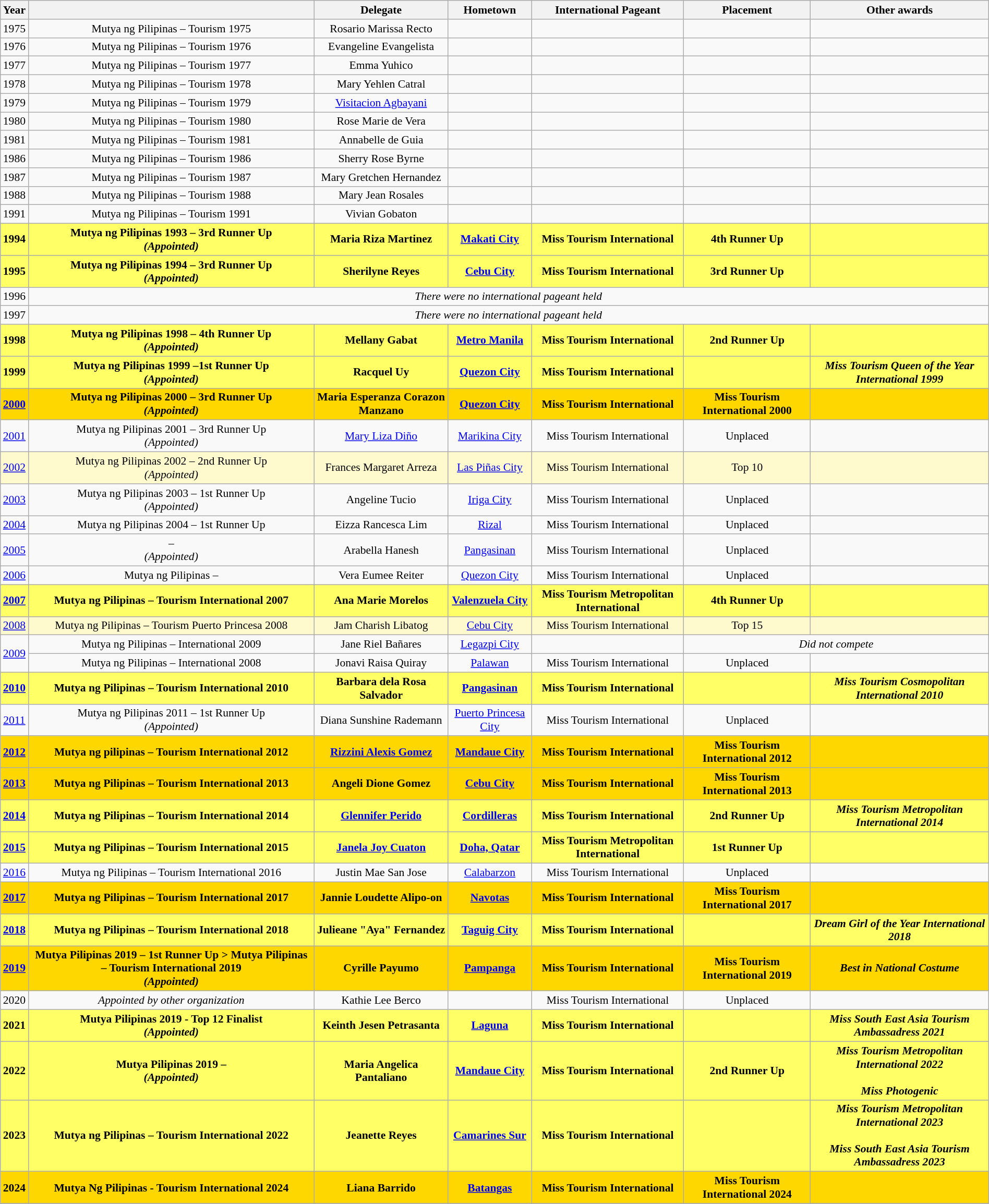<table class="wikitable" style="text-align:center; font-size:90%; line-height:17px; width:100%;">
<tr>
<th width:7%;" scope="col">Year</th>
<th width:20%;" scope="col"></th>
<th width:16%;" scope="col">Delegate</th>
<th>Hometown</th>
<th>International Pageant</th>
<th width:18%;" scope="col">Placement</th>
<th width:18%;" scope="col">Other awards</th>
</tr>
<tr>
<td>1975</td>
<td>Mutya ng Pilipinas – Tourism 1975</td>
<td>Rosario Marissa Recto</td>
<td></td>
<td></td>
<td></td>
<td></td>
</tr>
<tr>
<td>1976</td>
<td>Mutya ng Pilipinas – Tourism 1976</td>
<td>Evangeline Evangelista</td>
<td></td>
<td></td>
<td></td>
<td></td>
</tr>
<tr>
<td>1977</td>
<td>Mutya ng Pilipinas – Tourism 1977</td>
<td>Emma Yuhico</td>
<td></td>
<td></td>
<td></td>
<td></td>
</tr>
<tr>
<td>1978</td>
<td>Mutya ng Pilipinas – Tourism 1978</td>
<td>Mary Yehlen Catral</td>
<td></td>
<td></td>
<td></td>
<td></td>
</tr>
<tr>
<td>1979</td>
<td>Mutya ng Pilipinas – Tourism 1979</td>
<td><a href='#'>Visitacion Agbayani</a></td>
<td></td>
<td></td>
<td></td>
<td></td>
</tr>
<tr>
<td>1980</td>
<td>Mutya ng Pilipinas – Tourism 1980</td>
<td>Rose Marie de Vera</td>
<td></td>
<td></td>
<td></td>
<td></td>
</tr>
<tr>
<td>1981</td>
<td>Mutya ng Pilipinas – Tourism 1981</td>
<td>Annabelle de Guia</td>
<td></td>
<td></td>
<td></td>
<td></td>
</tr>
<tr>
<td>1986</td>
<td>Mutya ng Pilipinas – Tourism 1986</td>
<td>Sherry Rose Byrne</td>
<td></td>
<td></td>
<td></td>
<td></td>
</tr>
<tr>
<td>1987</td>
<td>Mutya ng Pilipinas – Tourism 1987</td>
<td>Mary Gretchen Hernandez</td>
<td></td>
<td></td>
<td></td>
<td></td>
</tr>
<tr>
<td>1988</td>
<td>Mutya ng Pilipinas – Tourism 1988</td>
<td>Mary Jean Rosales</td>
<td></td>
<td></td>
<td></td>
<td></td>
</tr>
<tr>
<td>1991</td>
<td>Mutya ng Pilipinas – Tourism 1991</td>
<td>Vivian Gobaton</td>
<td></td>
<td></td>
<td></td>
<td></td>
</tr>
<tr style="background:#ff6; font-weight:bold">
<td>1994</td>
<td>Mutya ng Pilipinas 1993 – 3rd Runner Up<br><em>(Appointed)</em></td>
<td>Maria Riza Martinez</td>
<td><a href='#'>Makati City</a></td>
<td>Miss Tourism International</td>
<td>4th Runner Up</td>
<td></td>
</tr>
<tr style="background:#ff6; font-weight:bold">
<td>1995</td>
<td>Mutya ng Pilipinas 1994 – 3rd Runner Up<br><em>(Appointed)</em></td>
<td>Sherilyne Reyes</td>
<td><a href='#'>Cebu City</a></td>
<td>Miss Tourism International</td>
<td>3rd Runner Up</td>
<td></td>
</tr>
<tr>
<td>1996</td>
<td colspan="6"><em>There were no international pageant held</em></td>
</tr>
<tr>
<td>1997</td>
<td colspan="6"><em>There were no international pageant held</em></td>
</tr>
<tr style="background:#ff6; font-weight:bold">
<td>1998</td>
<td>Mutya ng Pilipinas 1998 – 4th Runner Up<br><em>(Appointed)</em></td>
<td>Mellany Gabat</td>
<td><a href='#'>Metro Manila</a></td>
<td>Miss Tourism International</td>
<td>2nd Runner Up</td>
<td></td>
</tr>
<tr style="background:#ff6; font-weight:bold">
<td>1999</td>
<td>Mutya ng Pilipinas 1999 –1st Runner Up<br><em>(Appointed)</em></td>
<td>Racquel Uy</td>
<td><a href='#'>Quezon City</a></td>
<td>Miss Tourism International</td>
<td></td>
<td><em>Miss Tourism Queen of the Year International 1999</em></td>
</tr>
<tr style="background:gold; font-weight:bold">
<td><a href='#'>2000</a></td>
<td>Mutya ng Pilipinas 2000 – 3rd Runner Up<br><em>(Appointed)</em></td>
<td>Maria Esperanza Corazon Manzano</td>
<td><a href='#'>Quezon City</a></td>
<td>Miss Tourism International</td>
<td>Miss Tourism International 2000</td>
<td></td>
</tr>
<tr>
<td><a href='#'>2001</a></td>
<td>Mutya ng Pilipinas 2001 – 3rd Runner Up<br><em>(Appointed)</em></td>
<td><a href='#'>Mary Liza Diño</a></td>
<td><a href='#'>Marikina City</a></td>
<td>Miss Tourism International</td>
<td>Unplaced</td>
<td></td>
</tr>
<tr style="background:#FFFACD;">
<td><a href='#'>2002</a></td>
<td>Mutya ng Pilipinas 2002 – 2nd Runner Up<br><em>(Appointed)</em></td>
<td>Frances Margaret Arreza</td>
<td><a href='#'>Las Piñas City</a></td>
<td>Miss Tourism International</td>
<td>Top 10</td>
<td></td>
</tr>
<tr>
<td><a href='#'>2003</a></td>
<td>Mutya ng Pilipinas 2003 – 1st Runner Up<br><em>(Appointed)</em></td>
<td>Angeline Tucio</td>
<td><a href='#'>Iriga City</a></td>
<td>Miss Tourism International</td>
<td>Unplaced</td>
<td></td>
</tr>
<tr>
<td><a href='#'>2004</a></td>
<td>Mutya ng Pilipinas 2004 – 1st Runner Up</td>
<td>Eizza Rancesca Lim</td>
<td><a href='#'>Rizal</a></td>
<td>Miss Tourism International</td>
<td>Unplaced</td>
<td></td>
</tr>
<tr>
<td><a href='#'>2005</a></td>
<td> – <br><em>(Appointed)</em></td>
<td>Arabella Hanesh</td>
<td><a href='#'>Pangasinan</a></td>
<td>Miss Tourism International</td>
<td>Unplaced</td>
<td></td>
</tr>
<tr>
<td><a href='#'>2006</a></td>
<td>Mutya ng Pilipinas – </td>
<td>Vera Eumee Reiter</td>
<td><a href='#'>Quezon City</a></td>
<td>Miss Tourism International</td>
<td>Unplaced</td>
<td></td>
</tr>
<tr style="background:#ff6; font-weight:bold">
<td><a href='#'>2007</a></td>
<td>Mutya ng Pilipinas – Tourism International 2007</td>
<td>Ana Marie Morelos</td>
<td><a href='#'>Valenzuela City</a></td>
<td>Miss Tourism Metropolitan International</td>
<td>4th Runner Up</td>
<td></td>
</tr>
<tr style="background:#FFFACD;">
<td><a href='#'>2008</a></td>
<td>Mutya ng Pilipinas – Tourism Puerto Princesa 2008</td>
<td>Jam Charish Libatog</td>
<td><a href='#'>Cebu City</a></td>
<td>Miss Tourism International</td>
<td>Top 15</td>
<td></td>
</tr>
<tr>
<td rowspan="2"><a href='#'>2009</a></td>
<td>Mutya ng Pilipinas – International 2009</td>
<td>Jane Riel Bañares</td>
<td><a href='#'>Legazpi City</a></td>
<td></td>
<td colspan="2"><em>Did not compete</em></td>
</tr>
<tr>
<td>Mutya ng Pilipinas – International 2008</td>
<td>Jonavi Raisa Quiray</td>
<td><a href='#'>Palawan</a></td>
<td>Miss Tourism International</td>
<td>Unplaced</td>
<td></td>
</tr>
<tr style="background:#ff6; font-weight:bold">
<td><a href='#'>2010</a></td>
<td>Mutya ng Pilipinas – Tourism International 2010</td>
<td>Barbara dela Rosa Salvador</td>
<td><a href='#'>Pangasinan</a></td>
<td>Miss Tourism International</td>
<td></td>
<td><em>Miss Tourism Cosmopolitan International 2010</em></td>
</tr>
<tr>
<td><a href='#'>2011</a></td>
<td>Mutya ng Pilipinas 2011 – 1st Runner Up<br><em>(Appointed)</em></td>
<td>Diana Sunshine Rademann</td>
<td><a href='#'>Puerto Princesa City</a></td>
<td>Miss Tourism International</td>
<td>Unplaced</td>
<td></td>
</tr>
<tr style="background:gold; font-weight:bold">
<td><a href='#'>2012</a></td>
<td>Mutya ng pilipinas – Tourism International 2012</td>
<td><a href='#'>Rizzini Alexis Gomez</a></td>
<td><a href='#'>Mandaue City</a></td>
<td>Miss Tourism International</td>
<td>Miss Tourism International 2012</td>
<td></td>
</tr>
<tr style="background:gold; font-weight:bold">
<td><a href='#'>2013</a></td>
<td>Mutya ng Pilipinas – Tourism International 2013</td>
<td>Angeli Dione Gomez</td>
<td><a href='#'>Cebu City</a></td>
<td>Miss Tourism International</td>
<td>Miss Tourism International 2013</td>
<td></td>
</tr>
<tr style="background:#ff6; font-weight:bold">
<td><a href='#'>2014</a></td>
<td>Mutya ng Pilipinas – Tourism International 2014</td>
<td><a href='#'>Glennifer Perido</a></td>
<td><a href='#'>Cordilleras</a></td>
<td>Miss Tourism International</td>
<td>2nd Runner Up</td>
<td><em>Miss Tourism Metropolitan International 2014</em></td>
</tr>
<tr style="background:#ff6; font-weight:bold">
<td><a href='#'>2015</a></td>
<td>Mutya ng Pilipinas – Tourism International 2015</td>
<td><a href='#'>Janela Joy Cuaton</a></td>
<td><a href='#'>Doha, Qatar</a></td>
<td>Miss Tourism Metropolitan International</td>
<td>1st Runner Up</td>
<td></td>
</tr>
<tr>
<td><a href='#'>2016</a></td>
<td>Mutya ng Pilipinas – Tourism International 2016</td>
<td>Justin Mae San Jose</td>
<td><a href='#'>Calabarzon</a></td>
<td>Miss Tourism International</td>
<td>Unplaced</td>
<td></td>
</tr>
<tr style="background:gold; font-weight:bold">
<td><a href='#'>2017</a></td>
<td>Mutya ng Pilipinas – Tourism International 2017</td>
<td>Jannie Loudette Alipo-on</td>
<td><a href='#'>Navotas</a></td>
<td>Miss Tourism International</td>
<td>Miss Tourism International 2017</td>
<td></td>
</tr>
<tr style="background:#ff6; font-weight:bold">
<td><a href='#'>2018</a></td>
<td>Mutya ng Pilipinas – Tourism International 2018</td>
<td>Julieane "Aya" Fernandez</td>
<td><a href='#'>Taguig City</a></td>
<td>Miss Tourism International</td>
<td></td>
<td><em>Dream Girl of the Year International 2018</em></td>
</tr>
<tr style="background:gold; font-weight:bold">
<td><a href='#'>2019</a></td>
<td>Mutya Pilipinas 2019 – 1st Runner Up > Mutya Pilipinas – Tourism International 2019<br><em>(Appointed)</em></td>
<td>Cyrille Payumo</td>
<td><a href='#'>Pampanga</a></td>
<td>Miss Tourism International</td>
<td>Miss Tourism International 2019</td>
<td><em>Best in National Costume</em></td>
</tr>
<tr>
<td>2020</td>
<td><em>Appointed by other organization</em></td>
<td>Kathie Lee Berco</td>
<td></td>
<td>Miss Tourism International</td>
<td>Unplaced</td>
<td></td>
</tr>
<tr style="background:#ff6; font-weight:bold">
<td>2021</td>
<td>Mutya Pilipinas 2019 - Top 12 Finalist<br><em>(Appointed)</em></td>
<td>Keinth Jesen Petrasanta</td>
<td><a href='#'>Laguna</a></td>
<td>Miss Tourism International</td>
<td></td>
<td><em>Miss South East Asia Tourism Ambassadress 2021</em></td>
</tr>
<tr style="background:#ff6; font-weight:bold">
<td>2022</td>
<td>Mutya Pilipinas 2019 – <br><em>(Appointed)</em></td>
<td>Maria Angelica Pantaliano</td>
<td><a href='#'>Mandaue City</a></td>
<td>Miss Tourism International</td>
<td>2nd Runner Up</td>
<td><em>Miss Tourism Metropolitan International 2022<br><br>Miss Photogenic</em></td>
</tr>
<tr style="background:#ff6; font-weight:bold">
<td>2023</td>
<td>Mutya ng Pilipinas – Tourism International 2022</td>
<td>Jeanette Reyes</td>
<td><a href='#'>Camarines Sur</a></td>
<td>Miss Tourism International</td>
<td></td>
<td><em>Miss Tourism Metropolitan International 2023<br><br>Miss South East Asia Tourism Ambassadress 2023</em></td>
</tr>
<tr style="background:gold; font-weight:bold">
<td>2024</td>
<td>Mutya Ng Pilipinas - Tourism International 2024</td>
<td>Liana Barrido</td>
<td><a href='#'>Batangas</a></td>
<td>Miss Tourism International</td>
<td>Miss Tourism International 2024</td>
<td></td>
</tr>
<tr>
</tr>
</table>
